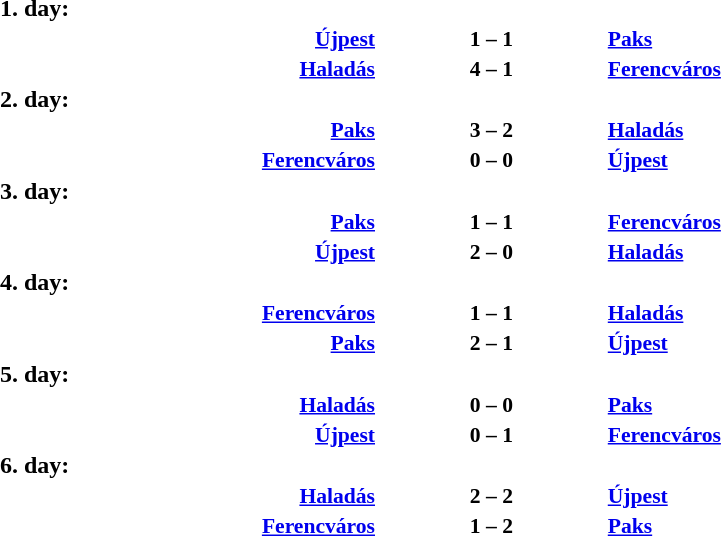<table width=100% cellspacing=1>
<tr>
<th width=20%></th>
<th width=12%></th>
<th></th>
</tr>
<tr>
<td><strong>1. day:</strong></td>
</tr>
<tr style=font-size:90%>
<td align=right><strong><a href='#'>Újpest</a></strong></td>
<td align=center><strong> 1 – 1 </strong></td>
<td><strong><a href='#'>Paks</a></strong></td>
</tr>
<tr style=font-size:90%>
<td align=right><strong><a href='#'>Haladás</a></strong></td>
<td align=center><strong> 4 – 1 </strong></td>
<td><strong><a href='#'>Ferencváros</a></strong></td>
</tr>
<tr>
<td><strong>2. day:</strong></td>
</tr>
<tr style=font-size:90%>
<td align=right><strong><a href='#'>Paks</a></strong></td>
<td align=center><strong> 3 – 2 </strong></td>
<td><strong><a href='#'>Haladás</a></strong></td>
</tr>
<tr style=font-size:90%>
<td align=right><strong><a href='#'>Ferencváros</a></strong></td>
<td align=center><strong> 0 – 0 </strong></td>
<td><strong><a href='#'>Újpest</a></strong></td>
</tr>
<tr>
<td><strong>3. day:</strong></td>
</tr>
<tr style=font-size:90%>
<td align=right><strong><a href='#'>Paks</a></strong></td>
<td align=center><strong> 1 – 1 </strong></td>
<td><strong><a href='#'>Ferencváros</a></strong></td>
</tr>
<tr style=font-size:90%>
<td align=right><strong><a href='#'>Újpest</a></strong></td>
<td align=center><strong> 2 – 0 </strong></td>
<td><strong><a href='#'>Haladás</a></strong></td>
</tr>
<tr>
<td><strong>4. day:</strong></td>
</tr>
<tr style=font-size:90%>
<td align=right><strong><a href='#'>Ferencváros</a></strong></td>
<td align=center><strong> 1 – 1 </strong></td>
<td><strong><a href='#'>Haladás</a></strong></td>
</tr>
<tr style=font-size:90%>
<td align=right><strong><a href='#'>Paks</a></strong></td>
<td align=center><strong> 2 – 1 </strong></td>
<td><strong><a href='#'>Újpest</a></strong></td>
</tr>
<tr>
<td><strong>5. day:</strong></td>
</tr>
<tr style=font-size:90%>
<td align=right><strong><a href='#'>Haladás</a></strong></td>
<td align=center><strong> 0 – 0 </strong></td>
<td><strong><a href='#'>Paks</a></strong></td>
</tr>
<tr style=font-size:90%>
<td align=right><strong><a href='#'>Újpest</a></strong></td>
<td align=center><strong> 0 – 1 </strong></td>
<td><strong><a href='#'>Ferencváros</a></strong></td>
</tr>
<tr>
<td><strong>6. day:</strong></td>
</tr>
<tr style=font-size:90%>
<td align=right><strong><a href='#'>Haladás</a></strong></td>
<td align=center><strong> 2 – 2 </strong></td>
<td><strong><a href='#'>Újpest</a></strong></td>
</tr>
<tr style=font-size:90%>
<td align=right><strong><a href='#'>Ferencváros</a></strong></td>
<td align=center><strong> 1 – 2 </strong></td>
<td><strong><a href='#'>Paks</a></strong></td>
</tr>
</table>
